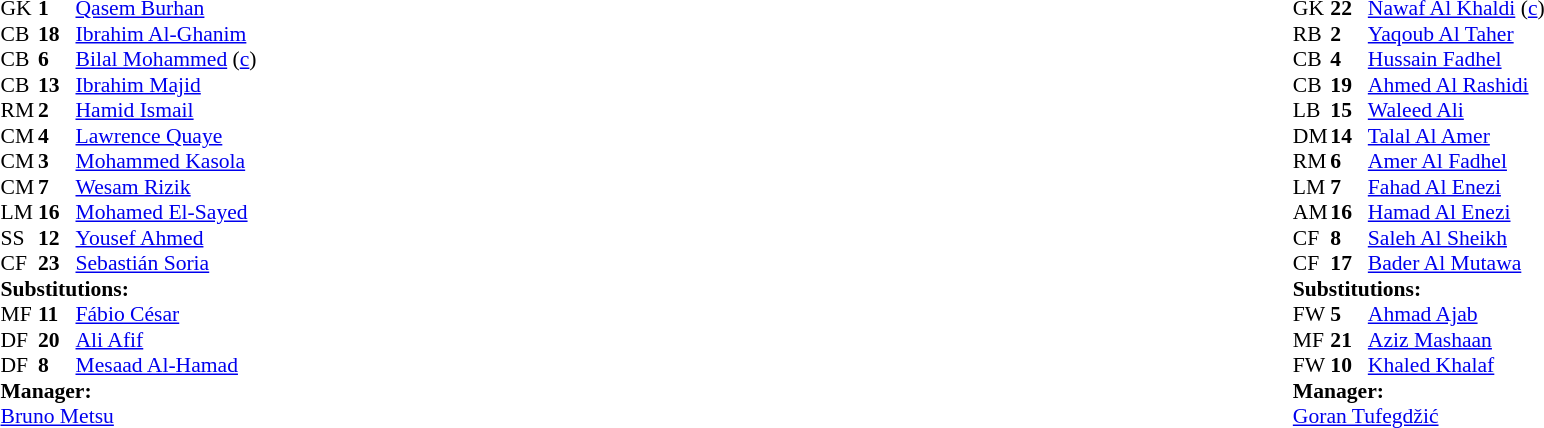<table style="width:100%;">
<tr>
<td style="vertical-align:top; width:50%;"><br><table style="font-size: 90%" cellspacing="0" cellpadding="0">
<tr>
<th width="25"></th>
<th width="25"></th>
</tr>
<tr>
<td>GK</td>
<td><strong>1</strong></td>
<td><a href='#'>Qasem Burhan</a></td>
</tr>
<tr>
<td>CB</td>
<td><strong>18</strong></td>
<td><a href='#'>Ibrahim Al-Ghanim</a></td>
</tr>
<tr>
<td>CB</td>
<td><strong>6</strong></td>
<td><a href='#'>Bilal Mohammed</a> (<a href='#'>c</a>)</td>
</tr>
<tr>
<td>CB</td>
<td><strong>13</strong></td>
<td><a href='#'>Ibrahim Majid</a></td>
</tr>
<tr>
<td>RM</td>
<td><strong>2</strong></td>
<td><a href='#'>Hamid Ismail</a></td>
<td></td>
</tr>
<tr>
<td>CM</td>
<td><strong>4</strong></td>
<td><a href='#'>Lawrence Quaye</a></td>
</tr>
<tr>
<td>CM</td>
<td><strong>3</strong></td>
<td><a href='#'>Mohammed Kasola</a></td>
<td></td>
<td></td>
</tr>
<tr>
<td>CM</td>
<td><strong>7</strong></td>
<td><a href='#'>Wesam Rizik</a></td>
</tr>
<tr>
<td>LM</td>
<td><strong>16</strong></td>
<td><a href='#'>Mohamed El-Sayed</a></td>
<td></td>
<td></td>
</tr>
<tr>
<td>SS</td>
<td><strong>12</strong></td>
<td><a href='#'>Yousef Ahmed</a></td>
<td></td>
<td></td>
</tr>
<tr>
<td>CF</td>
<td><strong>23</strong></td>
<td><a href='#'>Sebastián Soria</a></td>
</tr>
<tr>
<td colspan=3><strong>Substitutions:</strong></td>
</tr>
<tr>
<td>MF</td>
<td><strong>11</strong></td>
<td><a href='#'>Fábio César</a></td>
<td></td>
<td></td>
</tr>
<tr>
<td>DF</td>
<td><strong>20</strong></td>
<td><a href='#'>Ali Afif</a></td>
<td></td>
<td></td>
</tr>
<tr>
<td>DF</td>
<td><strong>8</strong></td>
<td><a href='#'>Mesaad Al-Hamad</a></td>
<td></td>
<td></td>
</tr>
<tr>
<td colspan=3><strong>Manager:</strong></td>
</tr>
<tr>
<td colspan=3> <a href='#'>Bruno Metsu</a></td>
</tr>
</table>
</td>
<td valign="top"></td>
<td style="vertical-align:top; width:50%;"><br><table cellspacing="0" cellpadding="0" style="font-size:90%; margin:auto;">
<tr>
<th width=25></th>
<th width=25></th>
</tr>
<tr>
<td>GK</td>
<td><strong>22</strong></td>
<td><a href='#'>Nawaf Al Khaldi</a> (<a href='#'>c</a>)</td>
</tr>
<tr>
<td>RB</td>
<td><strong>2</strong></td>
<td><a href='#'>Yaqoub Al Taher</a></td>
<td></td>
<td></td>
</tr>
<tr>
<td>CB</td>
<td><strong>4</strong></td>
<td><a href='#'>Hussain Fadhel</a></td>
<td></td>
</tr>
<tr>
<td>CB</td>
<td><strong>19</strong></td>
<td><a href='#'>Ahmed Al Rashidi</a></td>
<td></td>
</tr>
<tr>
<td>LB</td>
<td><strong>15</strong></td>
<td><a href='#'>Waleed Ali</a></td>
<td></td>
</tr>
<tr>
<td>DM</td>
<td><strong>14</strong></td>
<td><a href='#'>Talal Al Amer</a></td>
<td></td>
</tr>
<tr>
<td>RM</td>
<td><strong>6</strong></td>
<td><a href='#'>Amer Al Fadhel</a></td>
<td></td>
</tr>
<tr>
<td>LM</td>
<td><strong>7</strong></td>
<td><a href='#'>Fahad Al Enezi</a></td>
</tr>
<tr>
<td>AM</td>
<td><strong>16</strong></td>
<td><a href='#'>Hamad Al Enezi</a></td>
<td></td>
<td></td>
</tr>
<tr>
<td>CF</td>
<td><strong>8</strong></td>
<td><a href='#'>Saleh Al Sheikh</a></td>
<td></td>
<td></td>
</tr>
<tr>
<td>CF</td>
<td><strong>17</strong></td>
<td><a href='#'>Bader Al Mutawa</a></td>
</tr>
<tr>
<td colspan=3><strong>Substitutions:</strong></td>
</tr>
<tr>
<td>FW</td>
<td><strong>5</strong></td>
<td><a href='#'>Ahmad Ajab</a></td>
<td></td>
<td></td>
</tr>
<tr>
<td>MF</td>
<td><strong>21</strong></td>
<td><a href='#'>Aziz Mashaan</a></td>
<td></td>
<td></td>
</tr>
<tr>
<td>FW</td>
<td><strong>10</strong></td>
<td><a href='#'>Khaled Khalaf</a></td>
<td></td>
<td></td>
</tr>
<tr>
<td colspan=3><strong>Manager:</strong></td>
</tr>
<tr>
<td colspan=3> <a href='#'>Goran Tufegdžić</a></td>
</tr>
</table>
</td>
</tr>
</table>
